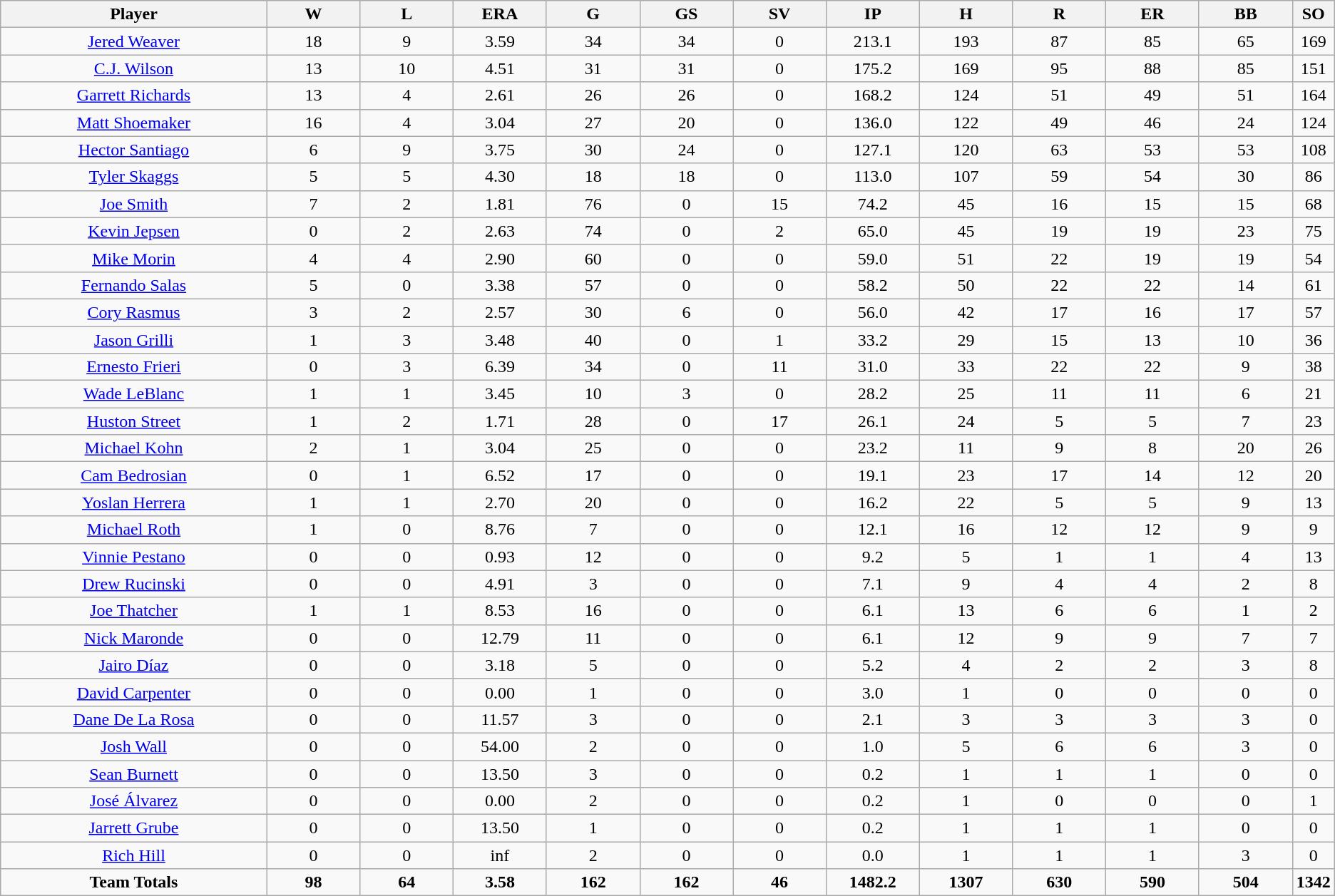<table class=wikitable style="text-align:center">
<tr>
<th bgcolor=#DDDDFF; width="20%">Player</th>
<th bgcolor=#DDDDFF; width="7%">W</th>
<th bgcolor=#DDDDFF; width="7%">L</th>
<th bgcolor=#DDDDFF; width="7%">ERA</th>
<th bgcolor=#DDDDFF; width="7%">G</th>
<th bgcolor=#DDDDFF; width="7%">GS</th>
<th bgcolor=#DDDDFF; width="7%">SV</th>
<th bgcolor=#DDDDFF; width="7%">IP</th>
<th bgcolor=#DDDDFF; width="7%">H</th>
<th bgcolor=#DDDDFF; width="7%">R</th>
<th bgcolor=#DDDDFF; width="7%">ER</th>
<th bgcolor=#DDDDFF; width="7%">BB</th>
<th bgcolor=#DDDDFF; width="7%">SO</th>
</tr>
<tr>
<td><a href='#'>Jered Weaver</a></td>
<td>18</td>
<td>9</td>
<td>3.59</td>
<td>34</td>
<td>34</td>
<td>0</td>
<td>213.1</td>
<td>193</td>
<td>87</td>
<td>85</td>
<td>65</td>
<td>169</td>
</tr>
<tr>
<td><a href='#'>C.J. Wilson</a></td>
<td>13</td>
<td>10</td>
<td>4.51</td>
<td>31</td>
<td>31</td>
<td>0</td>
<td>175.2</td>
<td>169</td>
<td>95</td>
<td>88</td>
<td>85</td>
<td>151</td>
</tr>
<tr>
<td><a href='#'>Garrett Richards</a></td>
<td>13</td>
<td>4</td>
<td>2.61</td>
<td>26</td>
<td>26</td>
<td>0</td>
<td>168.2</td>
<td>124</td>
<td>51</td>
<td>49</td>
<td>51</td>
<td>164</td>
</tr>
<tr>
<td><a href='#'>Matt Shoemaker</a></td>
<td>16</td>
<td>4</td>
<td>3.04</td>
<td>27</td>
<td>20</td>
<td>0</td>
<td>136.0</td>
<td>122</td>
<td>49</td>
<td>46</td>
<td>24</td>
<td>124</td>
</tr>
<tr>
<td><a href='#'>Hector Santiago</a></td>
<td>6</td>
<td>9</td>
<td>3.75</td>
<td>30</td>
<td>24</td>
<td>0</td>
<td>127.1</td>
<td>120</td>
<td>63</td>
<td>53</td>
<td>53</td>
<td>108</td>
</tr>
<tr>
<td><a href='#'>Tyler Skaggs</a></td>
<td>5</td>
<td>5</td>
<td>4.30</td>
<td>18</td>
<td>18</td>
<td>0</td>
<td>113.0</td>
<td>107</td>
<td>59</td>
<td>54</td>
<td>30</td>
<td>86</td>
</tr>
<tr>
<td><a href='#'>Joe Smith</a></td>
<td>7</td>
<td>2</td>
<td>1.81</td>
<td>76</td>
<td>0</td>
<td>15</td>
<td>74.2</td>
<td>45</td>
<td>16</td>
<td>15</td>
<td>15</td>
<td>68</td>
</tr>
<tr>
<td><a href='#'>Kevin Jepsen</a></td>
<td>0</td>
<td>2</td>
<td>2.63</td>
<td>74</td>
<td>0</td>
<td>2</td>
<td>65.0</td>
<td>45</td>
<td>19</td>
<td>19</td>
<td>23</td>
<td>75</td>
</tr>
<tr>
<td><a href='#'>Mike Morin</a></td>
<td>4</td>
<td>4</td>
<td>2.90</td>
<td>60</td>
<td>0</td>
<td>0</td>
<td>59.0</td>
<td>51</td>
<td>22</td>
<td>19</td>
<td>19</td>
<td>54</td>
</tr>
<tr>
<td><a href='#'>Fernando Salas</a></td>
<td>5</td>
<td>0</td>
<td>3.38</td>
<td>57</td>
<td>0</td>
<td>0</td>
<td>58.2</td>
<td>50</td>
<td>22</td>
<td>22</td>
<td>14</td>
<td>61</td>
</tr>
<tr>
<td><a href='#'>Cory Rasmus</a></td>
<td>3</td>
<td>2</td>
<td>2.57</td>
<td>30</td>
<td>6</td>
<td>0</td>
<td>56.0</td>
<td>42</td>
<td>17</td>
<td>16</td>
<td>17</td>
<td>57</td>
</tr>
<tr>
<td><a href='#'>Jason Grilli</a></td>
<td>1</td>
<td>3</td>
<td>3.48</td>
<td>40</td>
<td>0</td>
<td>1</td>
<td>33.2</td>
<td>29</td>
<td>15</td>
<td>13</td>
<td>10</td>
<td>36</td>
</tr>
<tr>
<td><a href='#'>Ernesto Frieri</a></td>
<td>0</td>
<td>3</td>
<td>6.39</td>
<td>34</td>
<td>0</td>
<td>11</td>
<td>31.0</td>
<td>33</td>
<td>22</td>
<td>22</td>
<td>9</td>
<td>38</td>
</tr>
<tr>
<td><a href='#'>Wade LeBlanc</a></td>
<td>1</td>
<td>1</td>
<td>3.45</td>
<td>10</td>
<td>3</td>
<td>0</td>
<td>28.2</td>
<td>25</td>
<td>11</td>
<td>11</td>
<td>6</td>
<td>21</td>
</tr>
<tr>
<td><a href='#'>Huston Street</a></td>
<td>1</td>
<td>2</td>
<td>1.71</td>
<td>28</td>
<td>0</td>
<td>17</td>
<td>26.1</td>
<td>24</td>
<td>5</td>
<td>5</td>
<td>7</td>
<td>23</td>
</tr>
<tr>
<td><a href='#'>Michael Kohn</a></td>
<td>2</td>
<td>1</td>
<td>3.04</td>
<td>25</td>
<td>0</td>
<td>0</td>
<td>23.2</td>
<td>11</td>
<td>9</td>
<td>8</td>
<td>20</td>
<td>26</td>
</tr>
<tr>
<td><a href='#'>Cam Bedrosian</a></td>
<td>0</td>
<td>1</td>
<td>6.52</td>
<td>17</td>
<td>0</td>
<td>0</td>
<td>19.1</td>
<td>23</td>
<td>17</td>
<td>14</td>
<td>12</td>
<td>20</td>
</tr>
<tr>
<td><a href='#'>Yoslan Herrera</a></td>
<td>1</td>
<td>1</td>
<td>2.70</td>
<td>20</td>
<td>0</td>
<td>0</td>
<td>16.2</td>
<td>22</td>
<td>5</td>
<td>5</td>
<td>9</td>
<td>13</td>
</tr>
<tr>
<td><a href='#'>Michael Roth</a></td>
<td>1</td>
<td>0</td>
<td>8.76</td>
<td>7</td>
<td>0</td>
<td>0</td>
<td>12.1</td>
<td>16</td>
<td>12</td>
<td>12</td>
<td>9</td>
<td>9</td>
</tr>
<tr>
<td><a href='#'>Vinnie Pestano</a></td>
<td>0</td>
<td>0</td>
<td>0.93</td>
<td>12</td>
<td>0</td>
<td>0</td>
<td>9.2</td>
<td>5</td>
<td>1</td>
<td>1</td>
<td>4</td>
<td>13</td>
</tr>
<tr>
<td><a href='#'>Drew Rucinski</a></td>
<td>0</td>
<td>0</td>
<td>4.91</td>
<td>3</td>
<td>0</td>
<td>0</td>
<td>7.1</td>
<td>9</td>
<td>4</td>
<td>4</td>
<td>2</td>
<td>8</td>
</tr>
<tr>
<td><a href='#'>Joe Thatcher</a></td>
<td>1</td>
<td>1</td>
<td>8.53</td>
<td>16</td>
<td>0</td>
<td>0</td>
<td>6.1</td>
<td>13</td>
<td>6</td>
<td>6</td>
<td>1</td>
<td>2</td>
</tr>
<tr>
<td><a href='#'>Nick Maronde</a></td>
<td>0</td>
<td>0</td>
<td>12.79</td>
<td>11</td>
<td>0</td>
<td>0</td>
<td>6.1</td>
<td>12</td>
<td>9</td>
<td>9</td>
<td>7</td>
<td>7</td>
</tr>
<tr>
<td><a href='#'>Jairo Díaz</a></td>
<td>0</td>
<td>0</td>
<td>3.18</td>
<td>5</td>
<td>0</td>
<td>0</td>
<td>5.2</td>
<td>4</td>
<td>2</td>
<td>2</td>
<td>3</td>
<td>8</td>
</tr>
<tr>
<td><a href='#'>David Carpenter</a></td>
<td>0</td>
<td>0</td>
<td>0.00</td>
<td>1</td>
<td>0</td>
<td>0</td>
<td>3.0</td>
<td>1</td>
<td>0</td>
<td>0</td>
<td>0</td>
<td>0</td>
</tr>
<tr>
<td><a href='#'>Dane De La Rosa</a></td>
<td>0</td>
<td>0</td>
<td>11.57</td>
<td>3</td>
<td>0</td>
<td>0</td>
<td>2.1</td>
<td>3</td>
<td>3</td>
<td>3</td>
<td>3</td>
<td>0</td>
</tr>
<tr>
<td><a href='#'>Josh Wall</a></td>
<td>0</td>
<td>0</td>
<td>54.00</td>
<td>2</td>
<td>0</td>
<td>0</td>
<td>1.0</td>
<td>5</td>
<td>6</td>
<td>6</td>
<td>3</td>
<td>0</td>
</tr>
<tr>
<td><a href='#'>Sean Burnett</a></td>
<td>0</td>
<td>0</td>
<td>13.50</td>
<td>3</td>
<td>0</td>
<td>0</td>
<td>0.2</td>
<td>1</td>
<td>1</td>
<td>1</td>
<td>0</td>
<td>0</td>
</tr>
<tr>
<td><a href='#'>José Álvarez</a></td>
<td>0</td>
<td>0</td>
<td>0.00</td>
<td>2</td>
<td>0</td>
<td>0</td>
<td>0.2</td>
<td>1</td>
<td>0</td>
<td>0</td>
<td>0</td>
<td>1</td>
</tr>
<tr>
<td><a href='#'>Jarrett Grube</a></td>
<td>0</td>
<td>0</td>
<td>13.50</td>
<td>1</td>
<td>0</td>
<td>0</td>
<td>0.2</td>
<td>1</td>
<td>1</td>
<td>1</td>
<td>0</td>
<td>0</td>
</tr>
<tr>
<td><a href='#'>Rich Hill</a></td>
<td>0</td>
<td>0</td>
<td>inf</td>
<td>2</td>
<td>0</td>
<td>0</td>
<td>0.0</td>
<td>1</td>
<td>1</td>
<td>1</td>
<td>3</td>
<td>0</td>
</tr>
<tr>
<td><strong>Team Totals</strong></td>
<td><strong>98</strong></td>
<td><strong>64</strong></td>
<td><strong>3.58</strong></td>
<td><strong>162</strong></td>
<td><strong>162</strong></td>
<td><strong>46</strong></td>
<td><strong>1482.2</strong></td>
<td><strong>1307</strong></td>
<td><strong>630</strong></td>
<td><strong>590</strong></td>
<td><strong>504</strong></td>
<td><strong>1342</strong></td>
</tr>
</table>
